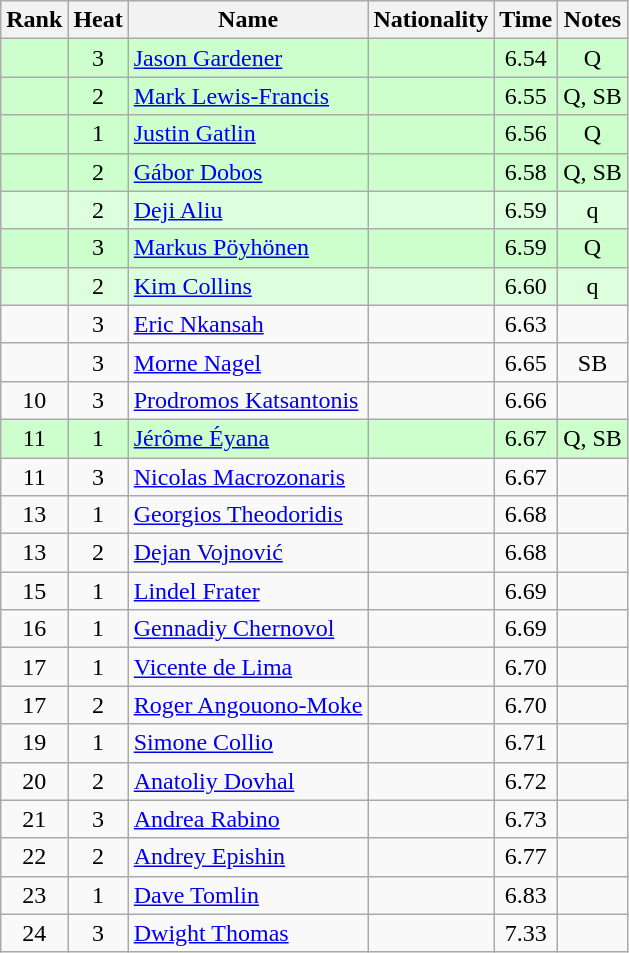<table class="wikitable sortable" style="text-align:center">
<tr>
<th>Rank</th>
<th>Heat</th>
<th>Name</th>
<th>Nationality</th>
<th>Time</th>
<th>Notes</th>
</tr>
<tr bgcolor=ccffcc>
<td></td>
<td>3</td>
<td align="left"><a href='#'>Jason Gardener</a></td>
<td align=left></td>
<td>6.54</td>
<td>Q</td>
</tr>
<tr bgcolor=ccffcc>
<td></td>
<td>2</td>
<td align="left"><a href='#'>Mark Lewis-Francis</a></td>
<td align=left></td>
<td>6.55</td>
<td>Q, SB</td>
</tr>
<tr bgcolor=ccffcc>
<td></td>
<td>1</td>
<td align="left"><a href='#'>Justin Gatlin</a></td>
<td align=left></td>
<td>6.56</td>
<td>Q</td>
</tr>
<tr bgcolor=ccffcc>
<td></td>
<td>2</td>
<td align="left"><a href='#'>Gábor Dobos</a></td>
<td align=left></td>
<td>6.58</td>
<td>Q, SB</td>
</tr>
<tr bgcolor=ddffdd>
<td></td>
<td>2</td>
<td align="left"><a href='#'>Deji Aliu</a></td>
<td align=left></td>
<td>6.59</td>
<td>q</td>
</tr>
<tr bgcolor=ccffcc>
<td></td>
<td>3</td>
<td align="left"><a href='#'>Markus Pöyhönen</a></td>
<td align=left></td>
<td>6.59</td>
<td>Q</td>
</tr>
<tr bgcolor=ddffdd>
<td></td>
<td>2</td>
<td align="left"><a href='#'>Kim Collins</a></td>
<td align=left></td>
<td>6.60</td>
<td>q</td>
</tr>
<tr>
<td></td>
<td>3</td>
<td align="left"><a href='#'>Eric Nkansah</a></td>
<td align=left></td>
<td>6.63</td>
<td></td>
</tr>
<tr>
<td></td>
<td>3</td>
<td align="left"><a href='#'>Morne Nagel</a></td>
<td align=left></td>
<td>6.65</td>
<td>SB</td>
</tr>
<tr>
<td>10</td>
<td>3</td>
<td align="left"><a href='#'>Prodromos Katsantonis</a></td>
<td align=left></td>
<td>6.66</td>
<td></td>
</tr>
<tr bgcolor=ccffcc>
<td>11</td>
<td>1</td>
<td align="left"><a href='#'>Jérôme Éyana</a></td>
<td align=left></td>
<td>6.67</td>
<td>Q, SB</td>
</tr>
<tr>
<td>11</td>
<td>3</td>
<td align="left"><a href='#'>Nicolas Macrozonaris</a></td>
<td align=left></td>
<td>6.67</td>
<td></td>
</tr>
<tr>
<td>13</td>
<td>1</td>
<td align="left"><a href='#'>Georgios Theodoridis</a></td>
<td align=left></td>
<td>6.68</td>
<td></td>
</tr>
<tr>
<td>13</td>
<td>2</td>
<td align="left"><a href='#'>Dejan Vojnović</a></td>
<td align=left></td>
<td>6.68</td>
<td></td>
</tr>
<tr>
<td>15</td>
<td>1</td>
<td align="left"><a href='#'>Lindel Frater</a></td>
<td align=left></td>
<td>6.69</td>
<td></td>
</tr>
<tr>
<td>16</td>
<td>1</td>
<td align="left"><a href='#'>Gennadiy Chernovol</a></td>
<td align=left></td>
<td>6.69</td>
<td></td>
</tr>
<tr>
<td>17</td>
<td>1</td>
<td align="left"><a href='#'>Vicente de Lima</a></td>
<td align=left></td>
<td>6.70</td>
<td></td>
</tr>
<tr>
<td>17</td>
<td>2</td>
<td align="left"><a href='#'>Roger Angouono-Moke</a></td>
<td align="left"></td>
<td>6.70</td>
<td></td>
</tr>
<tr>
<td>19</td>
<td>1</td>
<td align="left"><a href='#'>Simone Collio</a></td>
<td align=left></td>
<td>6.71</td>
<td></td>
</tr>
<tr>
<td>20</td>
<td>2</td>
<td align="left"><a href='#'>Anatoliy Dovhal</a></td>
<td align=left></td>
<td>6.72</td>
<td></td>
</tr>
<tr>
<td>21</td>
<td>3</td>
<td align="left"><a href='#'>Andrea Rabino</a></td>
<td align=left></td>
<td>6.73</td>
<td></td>
</tr>
<tr>
<td>22</td>
<td>2</td>
<td align="left"><a href='#'>Andrey Epishin</a></td>
<td align=left></td>
<td>6.77</td>
<td></td>
</tr>
<tr>
<td>23</td>
<td>1</td>
<td align="left"><a href='#'>Dave Tomlin</a></td>
<td align="left"></td>
<td>6.83</td>
<td></td>
</tr>
<tr>
<td>24</td>
<td>3</td>
<td align="left"><a href='#'>Dwight Thomas</a></td>
<td align=left></td>
<td>7.33</td>
<td></td>
</tr>
</table>
